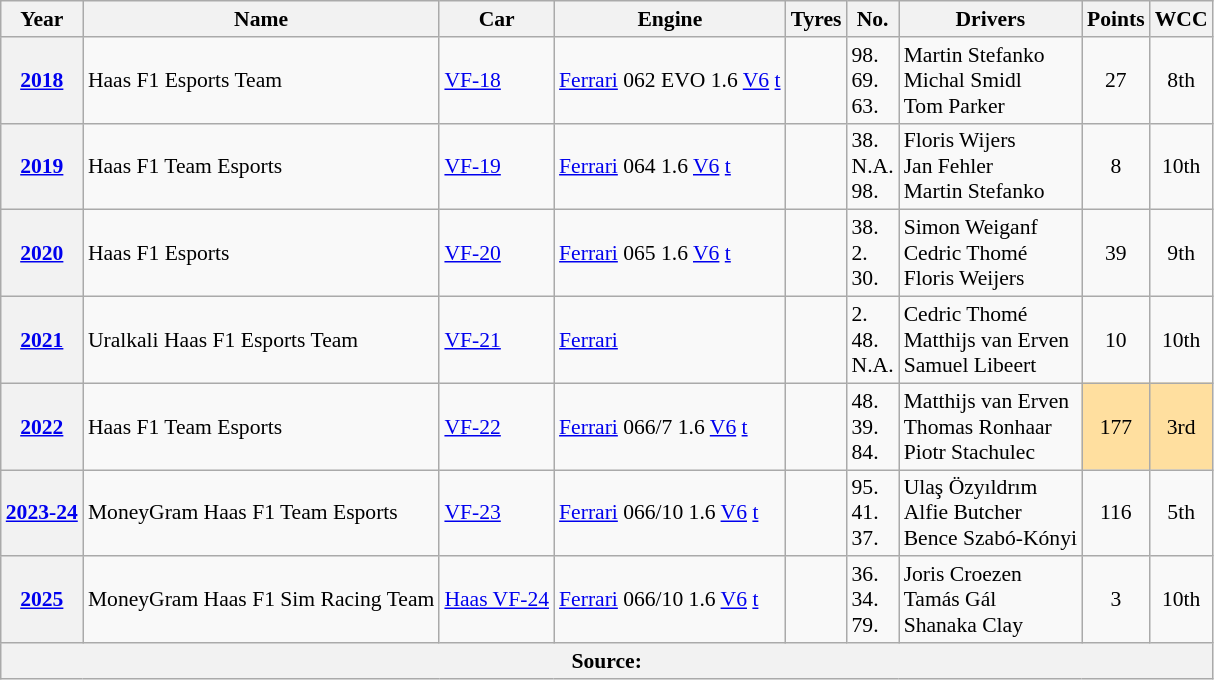<table class="wikitable" style="font-size: 90%;">
<tr>
<th>Year</th>
<th>Name</th>
<th>Car</th>
<th>Engine</th>
<th>Tyres</th>
<th>No.</th>
<th>Drivers</th>
<th>Points</th>
<th>WCC</th>
</tr>
<tr>
<th><a href='#'>2018</a></th>
<td> Haas F1 Esports Team</td>
<td align="left"><a href='#'>VF-18</a></td>
<td align="left"><a href='#'>Ferrari</a> 062 EVO 1.6 <a href='#'>V6</a> <a href='#'>t</a></td>
<td align="center"></td>
<td>98.<br>69.<br>63.</td>
<td>  Martin Stefanko<br> Michal Smidl<br>  Tom Parker</td>
<td align="center" style="background: #;">27</td>
<td align="center" style="background: #;">8th</td>
</tr>
<tr>
<th><a href='#'>2019</a></th>
<td> Haas F1 Team Esports</td>
<td align="left"><a href='#'>VF-19</a></td>
<td align="left"><a href='#'>Ferrari</a> 064 1.6 <a href='#'>V6</a> <a href='#'>t</a></td>
<td align="center"></td>
<td>38.<br>N.A.<br>98.</td>
<td> Floris Wijers<br> Jan Fehler<br> Martin Stefanko</td>
<td align="center" style="background: #;">8</td>
<td align="center" style="background: #;">10th</td>
</tr>
<tr>
<th><a href='#'>2020</a></th>
<td> Haas F1 Esports</td>
<td align="left"><a href='#'>VF-20</a></td>
<td align="left"><a href='#'>Ferrari</a> 065 1.6 <a href='#'>V6</a> <a href='#'>t</a></td>
<td align="center"></td>
<td>38.<br>2.<br>30.</td>
<td> Simon Weiganf<br> Cedric Thomé<br> Floris Weijers</td>
<td align="center" style="background:#;">39</td>
<td align="center" style="background:#;">9th</td>
</tr>
<tr>
<th><a href='#'>2021</a></th>
<td align="left"> Uralkali Haas F1 Esports Team</td>
<td align="left"><a href='#'>VF-21</a></td>
<td align="left"><a href='#'>Ferrari</a> </td>
<td align="center"></td>
<td>2.<br>48.<br>N.A.</td>
<td> Cedric Thomé<br> Matthijs van Erven<br> Samuel Libeert</td>
<td align="center" style="background:#;">10</td>
<td align="center" style="background:#;">10th</td>
</tr>
<tr>
<th><a href='#'>2022</a></th>
<td align="left"> Haas F1 Team Esports</td>
<td align="left"><a href='#'>VF-22</a></td>
<td align="left"><a href='#'>Ferrari</a> 066/7 1.6 <a href='#'>V6</a> <a href='#'>t</a></td>
<td align="center"></td>
<td>48.<br>39.<br>84.</td>
<td> Matthijs van Erven<br> Thomas Ronhaar<br> Piotr Stachulec</td>
<td align="center" style="background: #FFDF9F;">177</td>
<td align="center" style="background: #FFDF9F;">3rd</td>
</tr>
<tr>
<th><a href='#'>2023-24</a></th>
<td align="left"> MoneyGram Haas F1 Team Esports</td>
<td align="left"><a href='#'>VF-23</a></td>
<td align="left"><a href='#'>Ferrari</a> 066/10 1.6 <a href='#'>V6</a> <a href='#'>t</a></td>
<td align="center"></td>
<td>95.<br>41.<br>37.</td>
<td> Ulaş Özyıldrım<br> Alfie Butcher<br> Bence Szabó-Kónyi</td>
<td align="center" style="background: #;">116</td>
<td align="center" style="background: #;">5th</td>
</tr>
<tr>
<th><a href='#'>2025</a></th>
<td align="left"> MoneyGram Haas F1 Sim Racing Team</td>
<td align="left"><a href='#'>Haas VF-24</a></td>
<td align="left"><a href='#'>Ferrari</a> 066/10 1.6 <a href='#'>V6</a> <a href='#'>t</a></td>
<td align="center"></td>
<td>36.<br>34.<br>79.</td>
<td> Joris Croezen<br> Tamás Gál<br> Shanaka Clay</td>
<td align="center" style="background:#;">3</td>
<td align="center" style="background:#;">10th</td>
</tr>
<tr>
<th colspan="9">Source:</th>
</tr>
</table>
